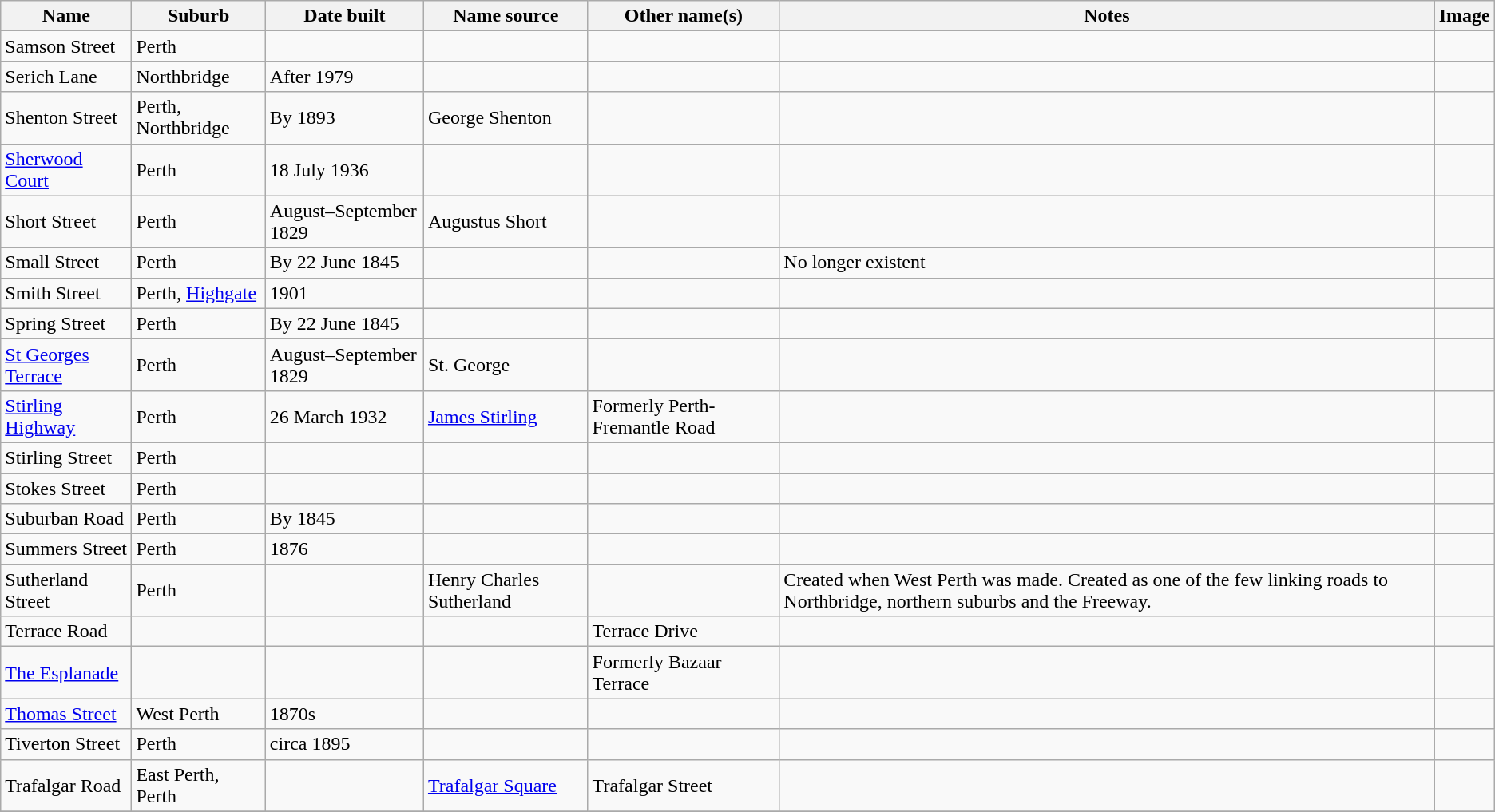<table class="wikitable sortable">
<tr>
<th>Name</th>
<th class="unsortable">Suburb</th>
<th class="unsortable">Date built</th>
<th class="unsortable">Name source</th>
<th class="unsortable">Other name(s)</th>
<th class="unsortable">Notes</th>
<th class="unsortable">Image</th>
</tr>
<tr>
<td>Samson Street</td>
<td>Perth</td>
<td></td>
<td></td>
<td></td>
<td></td>
<td></td>
</tr>
<tr>
<td>Serich Lane</td>
<td>Northbridge</td>
<td>After 1979</td>
<td></td>
<td></td>
<td></td>
<td></td>
</tr>
<tr>
<td>Shenton Street</td>
<td>Perth, Northbridge</td>
<td>By 1893</td>
<td>George Shenton</td>
<td></td>
<td></td>
<td></td>
</tr>
<tr>
<td><a href='#'>Sherwood Court</a></td>
<td>Perth</td>
<td>18 July 1936</td>
<td></td>
<td></td>
<td></td>
<td></td>
</tr>
<tr>
<td>Short Street</td>
<td>Perth</td>
<td>August–September 1829</td>
<td>Augustus Short</td>
<td></td>
<td></td>
<td></td>
</tr>
<tr>
<td>Small Street</td>
<td>Perth</td>
<td>By 22 June 1845</td>
<td></td>
<td></td>
<td>No longer existent</td>
<td></td>
</tr>
<tr>
<td>Smith Street</td>
<td>Perth, <a href='#'>Highgate</a></td>
<td>1901</td>
<td></td>
<td></td>
<td></td>
<td></td>
</tr>
<tr>
<td>Spring Street</td>
<td>Perth</td>
<td>By 22 June 1845</td>
<td></td>
<td></td>
<td></td>
<td></td>
</tr>
<tr>
<td><a href='#'>St Georges Terrace</a></td>
<td>Perth</td>
<td>August–September 1829</td>
<td>St. George</td>
<td></td>
<td></td>
<td></td>
</tr>
<tr>
<td><a href='#'>Stirling Highway</a></td>
<td>Perth</td>
<td>26 March 1932</td>
<td><a href='#'>James Stirling</a></td>
<td>Formerly Perth-Fremantle Road</td>
<td></td>
<td></td>
</tr>
<tr>
<td>Stirling Street</td>
<td>Perth</td>
<td></td>
<td></td>
<td></td>
<td></td>
<td></td>
</tr>
<tr>
<td>Stokes Street</td>
<td>Perth</td>
<td></td>
<td></td>
<td></td>
<td></td>
<td></td>
</tr>
<tr>
<td>Suburban Road</td>
<td>Perth</td>
<td>By 1845</td>
<td></td>
<td></td>
<td></td>
<td></td>
</tr>
<tr>
<td>Summers Street</td>
<td>Perth</td>
<td>1876</td>
<td></td>
<td></td>
<td></td>
<td></td>
</tr>
<tr>
<td>Sutherland Street</td>
<td>Perth</td>
<td></td>
<td>Henry Charles Sutherland</td>
<td></td>
<td>Created when West Perth was made. Created as one of the few linking roads to Northbridge, northern suburbs and the Freeway.</td>
<td></td>
</tr>
<tr>
<td>Terrace Road</td>
<td></td>
<td></td>
<td></td>
<td>Terrace Drive</td>
<td></td>
<td></td>
</tr>
<tr>
<td><a href='#'>The Esplanade</a></td>
<td></td>
<td></td>
<td></td>
<td>Formerly Bazaar Terrace</td>
<td></td>
<td></td>
</tr>
<tr>
<td><a href='#'>Thomas Street</a></td>
<td>West Perth</td>
<td>1870s</td>
<td></td>
<td></td>
<td></td>
<td></td>
</tr>
<tr>
<td>Tiverton Street</td>
<td>Perth</td>
<td>circa 1895</td>
<td></td>
<td></td>
<td></td>
<td></td>
</tr>
<tr>
<td>Trafalgar Road</td>
<td>East Perth, Perth</td>
<td></td>
<td><a href='#'>Trafalgar Square</a></td>
<td>Trafalgar Street</td>
<td></td>
<td></td>
</tr>
<tr>
</tr>
</table>
